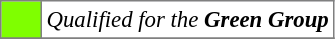<table bgcolor="#f7f8ff" cellpadding="3" cellspacing="0" border="1" style="font-size: 95%; border: gray solid 1px; border-collapse: collapse;text-align:center;">
<tr>
<td style="background: #7fff00;" width="20"></td>
<td bgcolor="#ffffff" align="left"><em>Qualified for the <strong>Green Group<strong><em></td>
</tr>
<tr>
</tr>
</table>
